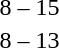<table style="text-align:center">
<tr>
<th width=200></th>
<th width=100></th>
<th width=200></th>
</tr>
<tr>
<td align=right><strong></strong></td>
<td>8 – 15</td>
<td align=left><strong></strong></td>
</tr>
<tr>
<td align=left></td>
<td>8 – 13</td>
<td align=right><strong></strong></td>
</tr>
</table>
